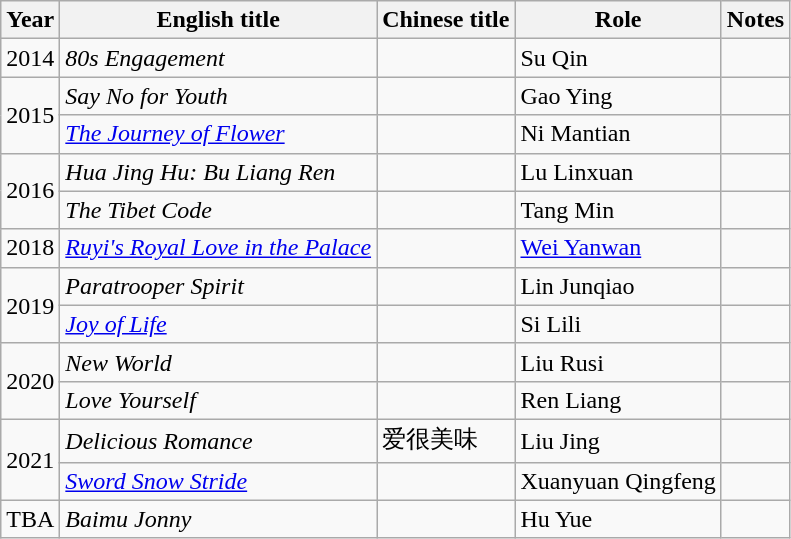<table class="wikitable">
<tr>
<th>Year</th>
<th>English title</th>
<th>Chinese title</th>
<th>Role</th>
<th>Notes</th>
</tr>
<tr>
<td>2014</td>
<td><em>80s Engagement</em></td>
<td></td>
<td>Su Qin</td>
<td></td>
</tr>
<tr>
<td rowspan=2>2015</td>
<td><em>Say No for Youth</em></td>
<td></td>
<td>Gao Ying</td>
<td></td>
</tr>
<tr>
<td><em><a href='#'>The Journey of Flower</a></em></td>
<td></td>
<td>Ni Mantian</td>
<td></td>
</tr>
<tr>
<td rowspan=2>2016</td>
<td><em>Hua Jing Hu: Bu Liang Ren</em></td>
<td></td>
<td>Lu Linxuan</td>
<td></td>
</tr>
<tr>
<td><em>The Tibet Code</em></td>
<td></td>
<td>Tang Min</td>
<td></td>
</tr>
<tr>
<td>2018</td>
<td><em><a href='#'>Ruyi's Royal Love in the Palace</a></em></td>
<td></td>
<td><a href='#'>Wei Yanwan</a></td>
<td></td>
</tr>
<tr>
<td rowspan=2>2019</td>
<td><em>Paratrooper Spirit</em></td>
<td></td>
<td>Lin Junqiao</td>
<td></td>
</tr>
<tr>
<td><em><a href='#'>Joy of Life</a></em></td>
<td></td>
<td>Si Lili</td>
<td></td>
</tr>
<tr>
<td rowspan=2>2020</td>
<td><em>New World</em></td>
<td></td>
<td>Liu Rusi</td>
<td></td>
</tr>
<tr>
<td><em>Love Yourself</em></td>
<td></td>
<td>Ren Liang</td>
<td></td>
</tr>
<tr>
<td rowspan=2>2021</td>
<td><em>Delicious Romance</em></td>
<td>爱很美味</td>
<td>Liu Jing</td>
<td></td>
</tr>
<tr>
<td><em><a href='#'>Sword Snow Stride</a></em></td>
<td></td>
<td>Xuanyuan Qingfeng</td>
<td></td>
</tr>
<tr>
<td rowspan=5>TBA</td>
<td><em>Baimu Jonny</em></td>
<td></td>
<td>Hu Yue</td>
<td></td>
</tr>
</table>
